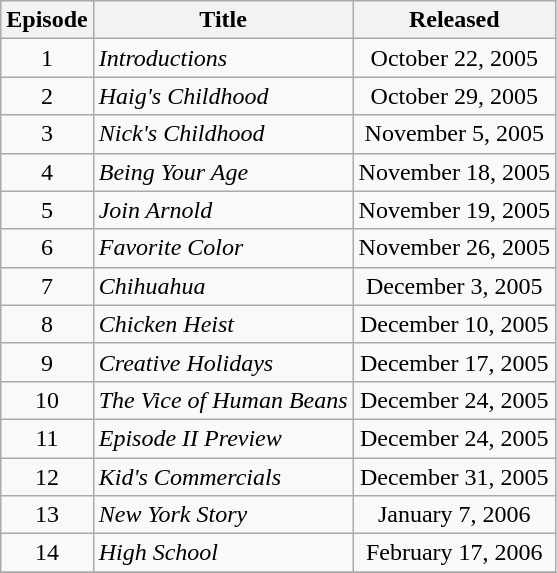<table class="wikitable">
<tr>
<th>Episode</th>
<th>Title</th>
<th>Released</th>
</tr>
<tr>
<td align="center">1</td>
<td><em>Introductions</em></td>
<td align="center">October 22, 2005</td>
</tr>
<tr>
<td align="center">2</td>
<td><em>Haig's Childhood</em></td>
<td align="center">October 29, 2005</td>
</tr>
<tr>
<td align="center">3</td>
<td><em>Nick's Childhood</em></td>
<td align="center">November 5, 2005</td>
</tr>
<tr>
<td align="center">4</td>
<td><em>Being Your Age</em></td>
<td align="center">November 18, 2005</td>
</tr>
<tr>
<td align="center">5</td>
<td><em>Join Arnold</em></td>
<td align="center">November 19, 2005</td>
</tr>
<tr>
<td align="center">6</td>
<td><em>Favorite Color</em></td>
<td align="center">November 26, 2005</td>
</tr>
<tr>
<td align="center">7</td>
<td><em>Chihuahua</em></td>
<td align="center">December 3, 2005</td>
</tr>
<tr>
<td align="center">8</td>
<td><em>Chicken Heist</em></td>
<td align="center">December 10, 2005</td>
</tr>
<tr>
<td align="center">9</td>
<td><em>Creative Holidays</em></td>
<td align="center">December 17, 2005</td>
</tr>
<tr>
<td align="center">10</td>
<td><em>The Vice of Human Beans</em></td>
<td align="center">December 24, 2005</td>
</tr>
<tr>
<td align="center">11</td>
<td><em>Episode II Preview</em></td>
<td align="center">December 24, 2005</td>
</tr>
<tr>
<td align="center">12</td>
<td><em>Kid's Commercials</em></td>
<td align="center">December 31, 2005</td>
</tr>
<tr>
<td align="center">13</td>
<td><em>New York Story</em></td>
<td align="center">January 7, 2006</td>
</tr>
<tr>
<td align="center">14</td>
<td><em>High School</em></td>
<td align="center">February 17, 2006</td>
</tr>
<tr>
</tr>
</table>
